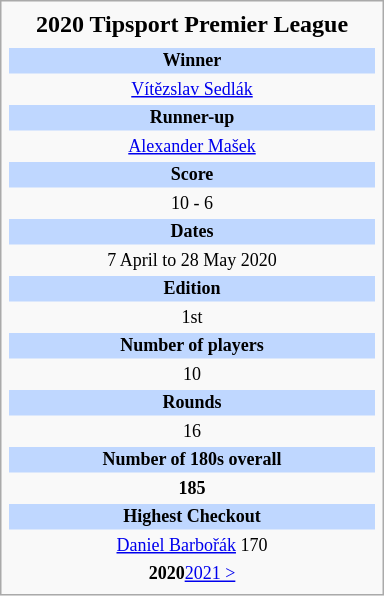<table class="infobox darts" style="width: 16em; text-align: center;">
<tr>
<th style="font-size: 16px;">2020 Tipsport Premier League</th>
</tr>
<tr>
<td></td>
</tr>
<tr>
<td style="font-size: 12px; background: #BFD7FF;"><strong>Winner</strong></td>
</tr>
<tr>
<td style="font-size: 12px;"><a href='#'>Vítězslav Sedlák</a></td>
</tr>
<tr>
<td style="font-size: 12px; background: #BFD7FF;"><strong>Runner-up</strong></td>
</tr>
<tr>
<td style="font-size: 12px;"><a href='#'>Alexander Mašek</a></td>
</tr>
<tr>
<td style="font-size: 12px; background: #BFD7FF;"><strong>Score</strong></td>
</tr>
<tr>
<td style="font-size: 12px;">10 - 6</td>
</tr>
<tr>
<td style="font-size: 12px; background: #BFD7FF;"><strong>Dates</strong></td>
</tr>
<tr>
<td style="font-size: 12px;">7 April to 28 May 2020</td>
</tr>
<tr>
<td style="font-size: 12px; background: #BFD7FF;"><strong>Edition</strong></td>
</tr>
<tr>
<td style="font-size: 12px;">1st</td>
</tr>
<tr>
<td style="font-size: 12px; background: #BFD7FF;"><strong>Number of players</strong></td>
</tr>
<tr>
<td style="font-size: 12px;">10</td>
</tr>
<tr>
<td style="font-size: 12px; background: #BFD7FF;"><strong>Rounds</strong></td>
</tr>
<tr>
<td style="font-size: 12px;">16</td>
</tr>
<tr>
<td style="font-size: 12px; background: #BFD7FF;"><strong>Number of 180s overall</strong></td>
</tr>
<tr>
<td style="font-size: 12px;"><strong>185</strong></td>
</tr>
<tr>
<td style="font-size: 12px; background: #BFD7FF;"><strong>Highest Checkout</strong></td>
</tr>
<tr>
<td style="font-size: 12px;"> <a href='#'>Daniel Barbořák</a> 170</td>
</tr>
<tr>
<td style="font-size: 12px;"><strong>2020</strong><a href='#'>2021 ></a></td>
</tr>
</table>
